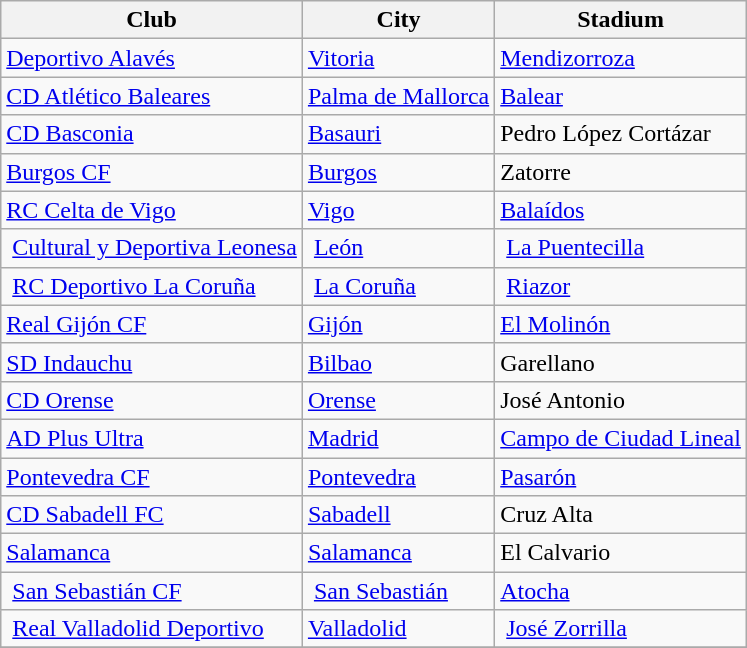<table class="wikitable sortable" style="text-align: left;">
<tr>
<th>Club</th>
<th>City</th>
<th>Stadium</th>
</tr>
<tr>
<td><a href='#'>Deportivo Alavés</a></td>
<td><a href='#'>Vitoria</a></td>
<td><a href='#'>Mendizorroza</a></td>
</tr>
<tr>
<td><a href='#'>CD Atlético Baleares</a></td>
<td><a href='#'>Palma de Mallorca</a></td>
<td><a href='#'>Balear</a></td>
</tr>
<tr>
<td><a href='#'>CD Basconia</a></td>
<td><a href='#'>Basauri</a></td>
<td>Pedro López Cortázar</td>
</tr>
<tr>
<td><a href='#'>Burgos CF</a></td>
<td><a href='#'>Burgos</a></td>
<td>Zatorre</td>
</tr>
<tr>
<td><a href='#'>RC Celta de Vigo</a></td>
<td><a href='#'>Vigo</a></td>
<td><a href='#'>Balaídos</a></td>
</tr>
<tr>
<td> <a href='#'>Cultural y Deportiva Leonesa</a></td>
<td> <a href='#'>León</a></td>
<td> <a href='#'>La Puentecilla</a></td>
</tr>
<tr>
<td> <a href='#'>RC Deportivo La Coruña</a></td>
<td> <a href='#'>La Coruña</a></td>
<td> <a href='#'>Riazor</a></td>
</tr>
<tr>
<td><a href='#'>Real Gijón CF</a></td>
<td><a href='#'>Gijón</a></td>
<td><a href='#'>El Molinón</a></td>
</tr>
<tr>
<td><a href='#'>SD Indauchu</a></td>
<td><a href='#'>Bilbao</a></td>
<td>Garellano</td>
</tr>
<tr>
<td><a href='#'>CD Orense</a></td>
<td><a href='#'>Orense</a></td>
<td>José Antonio</td>
</tr>
<tr>
<td><a href='#'>AD Plus Ultra</a></td>
<td><a href='#'>Madrid</a></td>
<td><a href='#'>Campo de Ciudad Lineal</a></td>
</tr>
<tr>
<td><a href='#'>Pontevedra CF</a></td>
<td><a href='#'>Pontevedra</a></td>
<td><a href='#'>Pasarón</a></td>
</tr>
<tr>
<td><a href='#'>CD Sabadell FC</a></td>
<td><a href='#'>Sabadell</a></td>
<td>Cruz Alta</td>
</tr>
<tr>
<td><a href='#'>Salamanca</a></td>
<td><a href='#'>Salamanca</a></td>
<td>El Calvario</td>
</tr>
<tr>
<td> <a href='#'>San Sebastián CF</a></td>
<td> <a href='#'>San Sebastián</a></td>
<td><a href='#'>Atocha</a></td>
</tr>
<tr>
<td> <a href='#'>Real Valladolid Deportivo</a></td>
<td><a href='#'>Valladolid</a></td>
<td> <a href='#'>José Zorrilla</a></td>
</tr>
<tr>
</tr>
</table>
